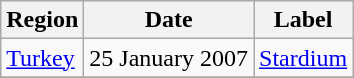<table class="wikitable">
<tr>
<th>Region</th>
<th>Date</th>
<th>Label</th>
</tr>
<tr>
<td><a href='#'>Turkey</a></td>
<td rowspan="1">25 January 2007</td>
<td rowspan="1"><a href='#'>Stardium</a></td>
</tr>
<tr>
</tr>
</table>
